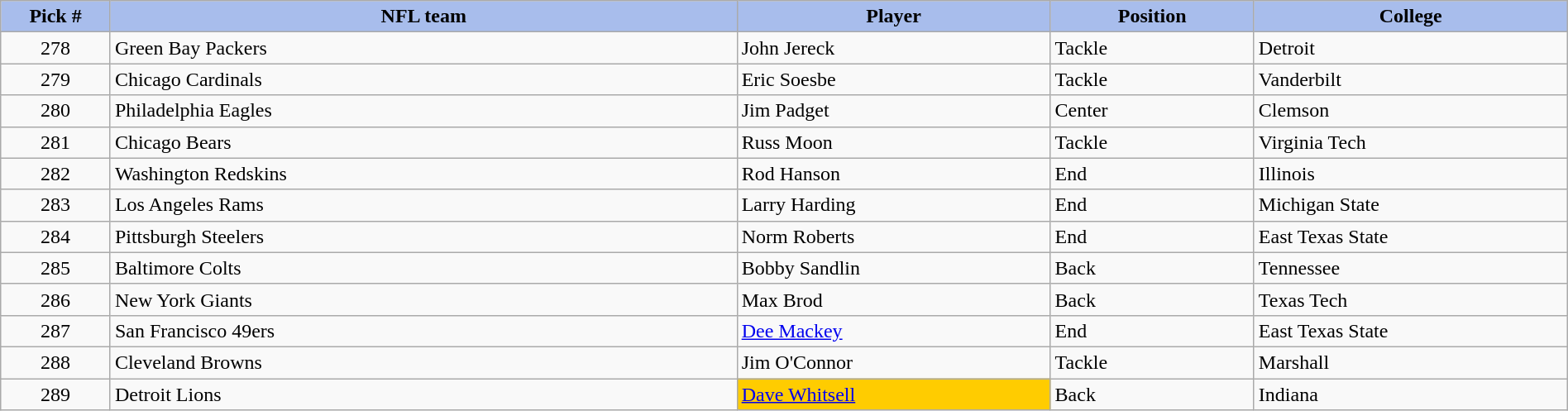<table class="wikitable sortable sortable" style="width: 100%">
<tr>
<th style="background:#A8BDEC;" width=7%>Pick #</th>
<th width=40% style="background:#A8BDEC;">NFL team</th>
<th width=20% style="background:#A8BDEC;">Player</th>
<th width=13% style="background:#A8BDEC;">Position</th>
<th style="background:#A8BDEC;">College</th>
</tr>
<tr>
<td align=center>278</td>
<td>Green Bay Packers</td>
<td>John Jereck</td>
<td>Tackle</td>
<td>Detroit</td>
</tr>
<tr>
<td align=center>279</td>
<td>Chicago Cardinals</td>
<td>Eric Soesbe</td>
<td>Tackle</td>
<td>Vanderbilt</td>
</tr>
<tr>
<td align=center>280</td>
<td>Philadelphia Eagles</td>
<td>Jim Padget</td>
<td>Center</td>
<td>Clemson</td>
</tr>
<tr>
<td align=center>281</td>
<td>Chicago Bears</td>
<td>Russ Moon</td>
<td>Tackle</td>
<td>Virginia Tech</td>
</tr>
<tr>
<td align=center>282</td>
<td>Washington Redskins</td>
<td>Rod Hanson</td>
<td>End</td>
<td>Illinois</td>
</tr>
<tr>
<td align=center>283</td>
<td>Los Angeles Rams</td>
<td>Larry Harding</td>
<td>End</td>
<td>Michigan State</td>
</tr>
<tr>
<td align=center>284</td>
<td>Pittsburgh Steelers</td>
<td>Norm Roberts</td>
<td>End</td>
<td>East Texas State</td>
</tr>
<tr>
<td align=center>285</td>
<td>Baltimore Colts</td>
<td>Bobby Sandlin</td>
<td>Back</td>
<td>Tennessee</td>
</tr>
<tr>
<td align=center>286</td>
<td>New York Giants</td>
<td>Max Brod</td>
<td>Back</td>
<td>Texas Tech</td>
</tr>
<tr>
<td align=center>287</td>
<td>San Francisco 49ers</td>
<td><a href='#'>Dee Mackey</a></td>
<td>End</td>
<td>East Texas State</td>
</tr>
<tr>
<td align=center>288</td>
<td>Cleveland Browns</td>
<td>Jim O'Connor</td>
<td>Tackle</td>
<td>Marshall</td>
</tr>
<tr>
<td align=center>289</td>
<td>Detroit Lions</td>
<td bgcolor="#FFCC00"><a href='#'>Dave Whitsell</a></td>
<td>Back</td>
<td>Indiana</td>
</tr>
</table>
